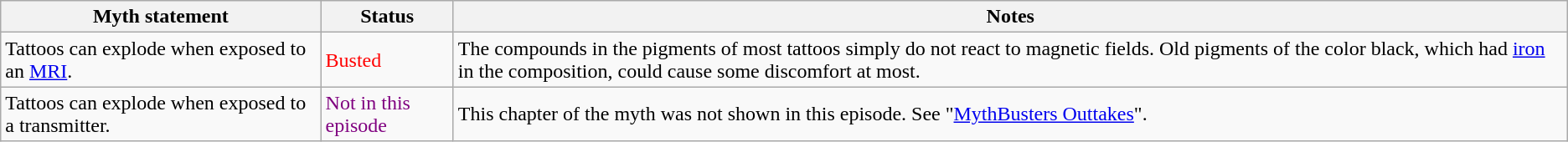<table class="wikitable plainrowheaders">
<tr>
<th>Myth statement</th>
<th>Status</th>
<th>Notes</th>
</tr>
<tr>
<td>Tattoos can explode when exposed to an <a href='#'>MRI</a>.</td>
<td style="color:red">Busted</td>
<td>The compounds in the pigments of most tattoos simply do not react to magnetic fields. Old pigments of the color black, which had <a href='#'>iron</a> in the composition, could cause some discomfort at most.</td>
</tr>
<tr>
<td>Tattoos can explode when exposed to a transmitter.</td>
<td style="color:purple">Not in this episode</td>
<td>This chapter of the myth was not shown in this episode. See "<a href='#'>MythBusters Outtakes</a>".</td>
</tr>
</table>
